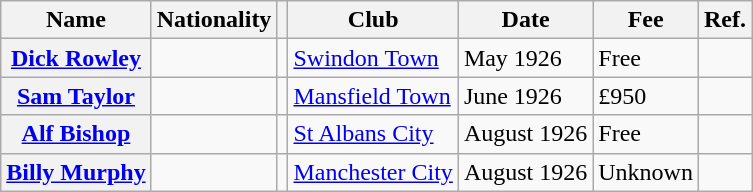<table class="wikitable plainrowheaders">
<tr>
<th scope="col">Name</th>
<th scope="col">Nationality</th>
<th scope="col"></th>
<th scope="col">Club</th>
<th scope="col">Date</th>
<th scope="col">Fee</th>
<th scope="col">Ref.</th>
</tr>
<tr>
<th scope="row"><a href='#'>Dick Rowley</a></th>
<td></td>
<td align="center"></td>
<td> <a href='#'>Swindon Town</a></td>
<td>May 1926</td>
<td>Free</td>
<td align="center"></td>
</tr>
<tr>
<th scope="row"><a href='#'>Sam Taylor</a></th>
<td></td>
<td align="center"></td>
<td> <a href='#'>Mansfield Town</a></td>
<td>June 1926</td>
<td>£950</td>
<td align="center"></td>
</tr>
<tr>
<th scope="row"><a href='#'>Alf Bishop</a></th>
<td></td>
<td align="center"></td>
<td> <a href='#'>St Albans City</a></td>
<td>August 1926</td>
<td>Free</td>
<td align="center"></td>
</tr>
<tr>
<th scope="row"><a href='#'>Billy Murphy</a></th>
<td></td>
<td align="center"></td>
<td> <a href='#'>Manchester City</a></td>
<td>August 1926</td>
<td>Unknown</td>
<td align="center"></td>
</tr>
</table>
